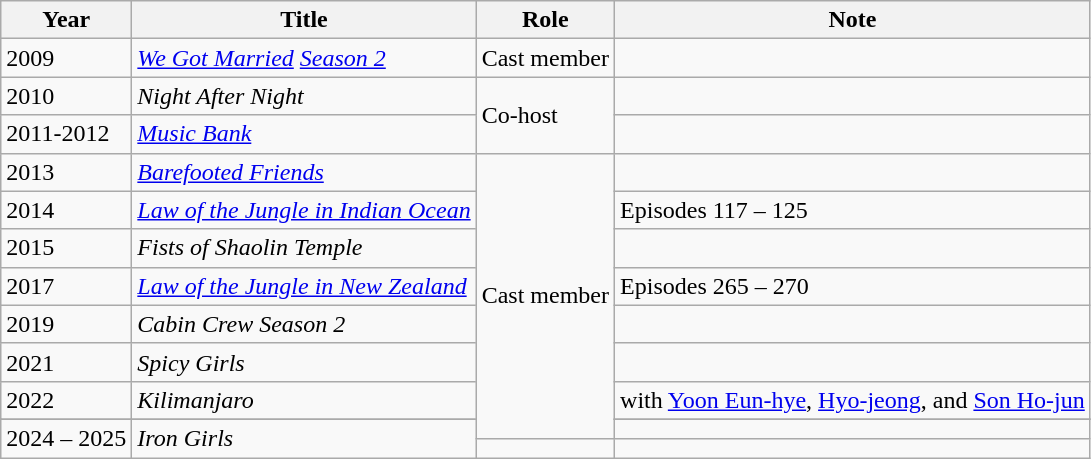<table class="wikitable">
<tr>
<th>Year</th>
<th>Title</th>
<th>Role</th>
<th>Note</th>
</tr>
<tr>
<td>2009</td>
<td><em><a href='#'>We Got Married</a> <a href='#'>Season 2</a></em></td>
<td>Cast member</td>
<td></td>
</tr>
<tr>
<td>2010</td>
<td><em>Night After Night</em></td>
<td rowspan="2">Co-host</td>
<td></td>
</tr>
<tr>
<td>2011-2012</td>
<td><em><a href='#'>Music Bank</a></em></td>
<td></td>
</tr>
<tr>
<td>2013</td>
<td><em><a href='#'>Barefooted Friends</a></em></td>
<td rowspan="9">Cast member</td>
<td></td>
</tr>
<tr>
<td>2014</td>
<td><em><a href='#'>Law of the Jungle in Indian Ocean</a></em></td>
<td>Episodes 117 – 125</td>
</tr>
<tr>
<td rowspan="1">2015</td>
<td><em>Fists of Shaolin Temple</em></td>
<td></td>
</tr>
<tr>
<td>2017</td>
<td><em><a href='#'>Law of the Jungle in New Zealand</a></em></td>
<td>Episodes 265 – 270</td>
</tr>
<tr>
<td>2019</td>
<td><em>Cabin Crew Season 2</em></td>
<td></td>
</tr>
<tr>
<td>2021</td>
<td><em>Spicy Girls</em></td>
<td></td>
</tr>
<tr>
<td>2022</td>
<td><em>Kilimanjaro</em></td>
<td>with <a href='#'>Yoon Eun-hye</a>, <a href='#'>Hyo-jeong</a>, and <a href='#'>Son Ho-jun</a></td>
</tr>
<tr>
</tr>
<tr>
<td scope="row" rowspan="2">2024 – 2025</td>
<td rowspan="2"><em>Iron Girls</em></td>
<td></td>
</tr>
<tr>
<td></td>
</tr>
</table>
